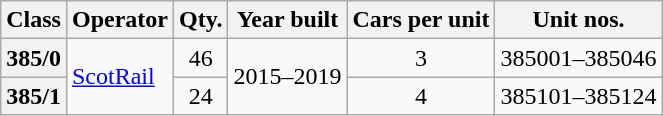<table class="wikitable">
<tr>
<th>Class</th>
<th>Operator</th>
<th>Qty.</th>
<th>Year built</th>
<th>Cars per unit</th>
<th>Unit nos.</th>
</tr>
<tr>
<th>385/0</th>
<td rowspan=2><a href='#'>ScotRail</a></td>
<td align=center>46</td>
<td rowspan=2 align=center>2015–2019</td>
<td align=center>3</td>
<td align=center>385001–385046</td>
</tr>
<tr>
<th>385/1</th>
<td align=center>24</td>
<td align=center>4</td>
<td align=center>385101–385124</td>
</tr>
</table>
